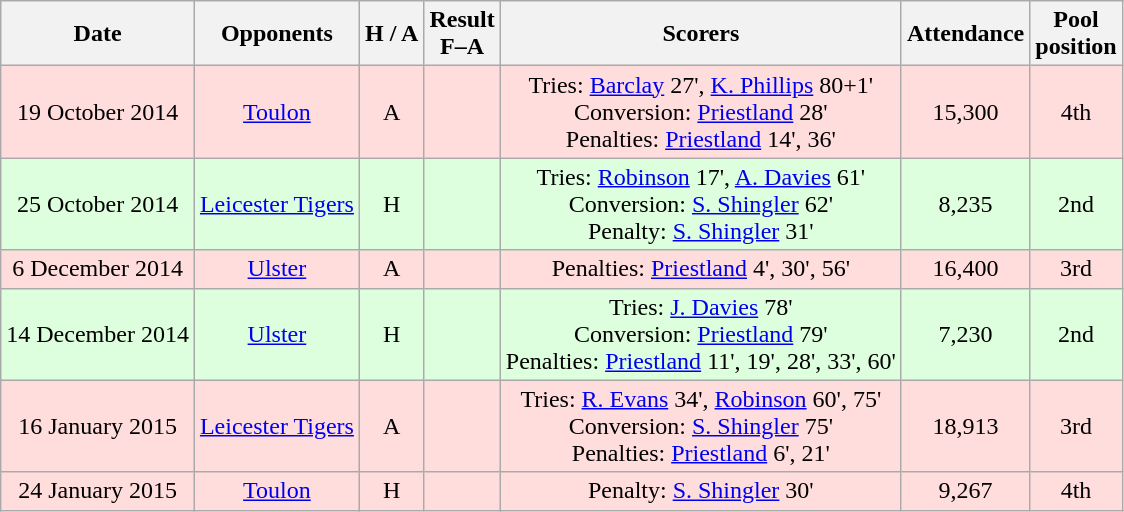<table class="wikitable" style="text-align:center">
<tr>
<th>Date</th>
<th>Opponents</th>
<th>H / A</th>
<th>Result<br>F–A</th>
<th>Scorers</th>
<th>Attendance</th>
<th>Pool<br>position</th>
</tr>
<tr bgcolor="ffdddd">
<td>19 October 2014</td>
<td><a href='#'>Toulon</a></td>
<td>A</td>
<td></td>
<td>Tries: <a href='#'>Barclay</a> 27', <a href='#'>K. Phillips</a> 80+1'<br>Conversion: <a href='#'>Priestland</a> 28'<br>Penalties: <a href='#'>Priestland</a> 14', 36'</td>
<td>15,300</td>
<td>4th</td>
</tr>
<tr bgcolor="ddffdd">
<td>25 October 2014</td>
<td><a href='#'>Leicester Tigers</a></td>
<td>H</td>
<td></td>
<td>Tries: <a href='#'>Robinson</a> 17', <a href='#'>A. Davies</a> 61'<br>Conversion: <a href='#'>S. Shingler</a> 62'<br>Penalty: <a href='#'>S. Shingler</a> 31'</td>
<td>8,235</td>
<td>2nd</td>
</tr>
<tr bgcolor="ffdddd">
<td>6 December 2014</td>
<td><a href='#'>Ulster</a></td>
<td>A</td>
<td></td>
<td>Penalties: <a href='#'>Priestland</a> 4', 30', 56'</td>
<td>16,400</td>
<td>3rd</td>
</tr>
<tr bgcolor="ddffdd">
<td>14 December 2014</td>
<td><a href='#'>Ulster</a></td>
<td>H</td>
<td></td>
<td>Tries: <a href='#'>J. Davies</a> 78'<br>Conversion: <a href='#'>Priestland</a> 79'<br>Penalties: <a href='#'>Priestland</a> 11', 19', 28', 33', 60'</td>
<td>7,230</td>
<td>2nd</td>
</tr>
<tr bgcolor="ffdddd">
<td>16 January 2015</td>
<td><a href='#'>Leicester Tigers</a></td>
<td>A</td>
<td></td>
<td>Tries: <a href='#'>R. Evans</a> 34', <a href='#'>Robinson</a> 60', 75'<br>Conversion: <a href='#'>S. Shingler</a> 75'<br>Penalties: <a href='#'>Priestland</a> 6', 21'</td>
<td>18,913</td>
<td>3rd</td>
</tr>
<tr bgcolor="ffdddd">
<td>24 January 2015</td>
<td><a href='#'>Toulon</a></td>
<td>H</td>
<td></td>
<td>Penalty: <a href='#'>S. Shingler</a> 30'</td>
<td>9,267</td>
<td>4th</td>
</tr>
</table>
